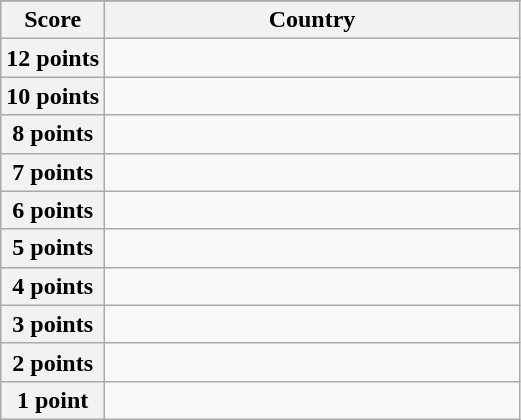<table class="wikitable">
<tr>
</tr>
<tr>
<th scope="col" width="20%">Score</th>
<th scope="col">Country</th>
</tr>
<tr>
<th scope="row">12 points</th>
<td></td>
</tr>
<tr>
<th scope="row">10 points</th>
<td></td>
</tr>
<tr>
<th scope="row">8 points</th>
<td></td>
</tr>
<tr>
<th scope="row">7 points</th>
<td></td>
</tr>
<tr>
<th scope="row">6 points</th>
<td></td>
</tr>
<tr>
<th scope="row">5 points</th>
<td></td>
</tr>
<tr>
<th scope="row">4 points</th>
<td></td>
</tr>
<tr>
<th scope="row">3 points</th>
<td></td>
</tr>
<tr>
<th scope="row">2 points</th>
<td></td>
</tr>
<tr>
<th scope="row">1 point</th>
<td></td>
</tr>
</table>
